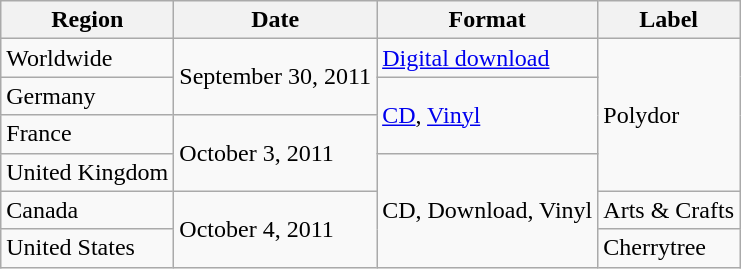<table class="wikitable">
<tr>
<th scope="col">Region</th>
<th scope="col">Date</th>
<th scope="col">Format</th>
<th scope="col">Label</th>
</tr>
<tr>
<td>Worldwide</td>
<td rowspan="2">September 30, 2011</td>
<td><a href='#'>Digital download</a></td>
<td rowspan="4">Polydor</td>
</tr>
<tr>
<td>Germany</td>
<td rowspan="2"><a href='#'>CD</a>, <a href='#'>Vinyl</a></td>
</tr>
<tr>
<td>France</td>
<td rowspan="2">October 3, 2011</td>
</tr>
<tr>
<td>United Kingdom</td>
<td rowspan="3">CD, Download, Vinyl</td>
</tr>
<tr>
<td>Canada</td>
<td rowspan="2">October 4, 2011</td>
<td>Arts & Crafts</td>
</tr>
<tr>
<td>United States</td>
<td>Cherrytree</td>
</tr>
</table>
